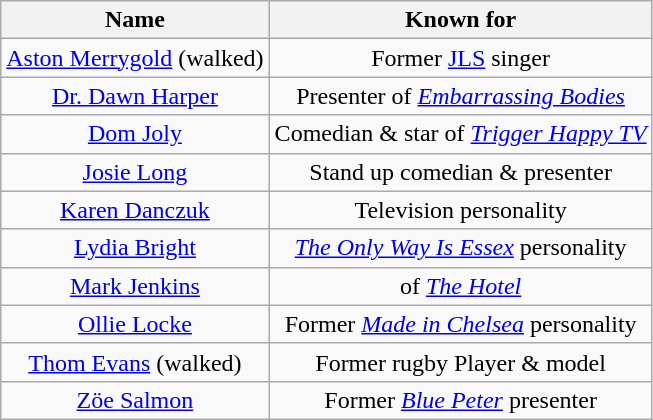<table class="wikitable" style="text-align:center;">
<tr>
<th>Name</th>
<th>Known for</th>
</tr>
<tr>
<td><a href='#'>Aston Merrygold</a> (walked)</td>
<td>Former <a href='#'>JLS</a> singer</td>
</tr>
<tr>
<td><a href='#'>Dr. Dawn Harper</a></td>
<td>Presenter of <em><a href='#'>Embarrassing Bodies</a></em></td>
</tr>
<tr>
<td><a href='#'>Dom Joly</a></td>
<td>Comedian & star of <em><a href='#'>Trigger Happy TV</a></em></td>
</tr>
<tr>
<td><a href='#'>Josie Long</a></td>
<td>Stand up comedian & presenter</td>
</tr>
<tr>
<td><a href='#'>Karen Danczuk</a></td>
<td>Television personality</td>
</tr>
<tr>
<td><a href='#'>Lydia Bright</a></td>
<td><em><a href='#'>The Only Way Is Essex</a></em> personality</td>
</tr>
<tr>
<td><a href='#'>Mark Jenkins</a></td>
<td>of <em><a href='#'>The Hotel</a></em></td>
</tr>
<tr>
<td><a href='#'>Ollie Locke</a></td>
<td>Former <em><a href='#'>Made in Chelsea</a></em> personality</td>
</tr>
<tr>
<td><a href='#'>Thom Evans</a> (walked)</td>
<td>Former rugby Player & model</td>
</tr>
<tr>
<td><a href='#'>Zöe Salmon</a></td>
<td>Former <em><a href='#'>Blue Peter</a></em> presenter</td>
</tr>
</table>
